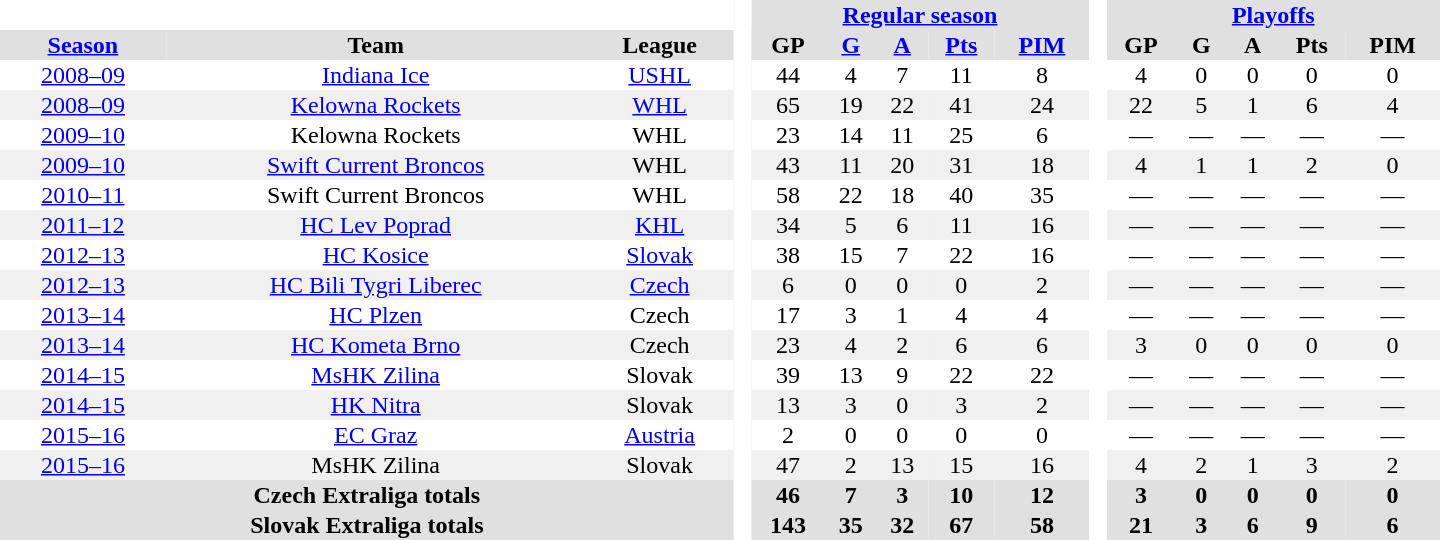<table border="0" cellpadding="1" cellspacing="0" style="text-align:center; width:60em">
<tr bgcolor="#e0e0e0">
<th colspan="3" bgcolor="#ffffff"> </th>
<th rowspan="99" bgcolor="#ffffff"> </th>
<th colspan="5"><a href='#'>Regular season</a></th>
<th rowspan="99" bgcolor="#ffffff"> </th>
<th colspan="5"><a href='#'>Playoffs</a></th>
</tr>
<tr bgcolor="#e0e0e0">
<th><a href='#'>Season</a></th>
<th>Team</th>
<th>League</th>
<th>GP</th>
<th><a href='#'>G</a></th>
<th><a href='#'>A</a></th>
<th><a href='#'>Pts</a></th>
<th><a href='#'>PIM</a></th>
<th>GP</th>
<th>G</th>
<th>A</th>
<th>Pts</th>
<th>PIM</th>
</tr>
<tr>
<td><a href='#'>2008–09</a></td>
<td><a href='#'>Indiana Ice</a></td>
<td><a href='#'>USHL</a></td>
<td>44</td>
<td>4</td>
<td>7</td>
<td>11</td>
<td>8</td>
<td>4</td>
<td>0</td>
<td>0</td>
<td>0</td>
<td>0</td>
</tr>
<tr bgcolor="#f0f0f0">
<td><a href='#'>2008–09</a></td>
<td><a href='#'>Kelowna Rockets</a></td>
<td><a href='#'>WHL</a></td>
<td>65</td>
<td>19</td>
<td>22</td>
<td>41</td>
<td>24</td>
<td>22</td>
<td>5</td>
<td>1</td>
<td>6</td>
<td>4</td>
</tr>
<tr>
<td><a href='#'>2009–10</a></td>
<td>Kelowna Rockets</td>
<td>WHL</td>
<td>23</td>
<td>14</td>
<td>11</td>
<td>25</td>
<td>6</td>
<td>—</td>
<td>—</td>
<td>—</td>
<td>—</td>
<td>—</td>
</tr>
<tr bgcolor="#f0f0f0">
<td><a href='#'>2009–10</a></td>
<td><a href='#'>Swift Current Broncos</a></td>
<td>WHL</td>
<td>43</td>
<td>11</td>
<td>20</td>
<td>31</td>
<td>18</td>
<td>4</td>
<td>1</td>
<td>1</td>
<td>2</td>
<td>0</td>
</tr>
<tr>
<td><a href='#'>2010–11</a></td>
<td>Swift Current Broncos</td>
<td>WHL</td>
<td>58</td>
<td>22</td>
<td>18</td>
<td>40</td>
<td>35</td>
<td>—</td>
<td>—</td>
<td>—</td>
<td>—</td>
<td>—</td>
</tr>
<tr bgcolor="#f0f0f0">
<td><a href='#'>2011–12</a></td>
<td><a href='#'>HC Lev Poprad</a></td>
<td><a href='#'>KHL</a></td>
<td>34</td>
<td>5</td>
<td>6</td>
<td>11</td>
<td>16</td>
<td>—</td>
<td>—</td>
<td>—</td>
<td>—</td>
<td>—</td>
</tr>
<tr>
<td><a href='#'>2012–13</a></td>
<td><a href='#'>HC Kosice</a></td>
<td><a href='#'>Slovak</a></td>
<td>38</td>
<td>15</td>
<td>7</td>
<td>22</td>
<td>16</td>
<td>—</td>
<td>—</td>
<td>—</td>
<td>—</td>
<td>—</td>
</tr>
<tr bgcolor="#f0f0f0">
<td><a href='#'>2012–13</a></td>
<td><a href='#'>HC Bili Tygri Liberec</a></td>
<td><a href='#'>Czech</a></td>
<td>6</td>
<td>0</td>
<td>0</td>
<td>0</td>
<td>2</td>
<td>—</td>
<td>—</td>
<td>—</td>
<td>—</td>
<td>—</td>
</tr>
<tr>
<td><a href='#'>2013–14</a></td>
<td><a href='#'>HC Plzen</a></td>
<td>Czech</td>
<td>17</td>
<td>3</td>
<td>1</td>
<td>4</td>
<td>4</td>
<td>—</td>
<td>—</td>
<td>—</td>
<td>—</td>
<td>—</td>
</tr>
<tr bgcolor="#f0f0f0">
<td><a href='#'>2013–14</a></td>
<td><a href='#'>HC Kometa Brno</a></td>
<td>Czech</td>
<td>23</td>
<td>4</td>
<td>2</td>
<td>6</td>
<td>6</td>
<td>3</td>
<td>0</td>
<td>0</td>
<td>0</td>
<td>0</td>
</tr>
<tr>
<td><a href='#'>2014–15</a></td>
<td><a href='#'>MsHK Zilina</a></td>
<td>Slovak</td>
<td>39</td>
<td>13</td>
<td>9</td>
<td>22</td>
<td>22</td>
<td>—</td>
<td>—</td>
<td>—</td>
<td>—</td>
<td>—</td>
</tr>
<tr bgcolor="#f0f0f0">
<td><a href='#'>2014–15</a></td>
<td><a href='#'>HK Nitra</a></td>
<td>Slovak</td>
<td>13</td>
<td>3</td>
<td>0</td>
<td>3</td>
<td>2</td>
<td>—</td>
<td>—</td>
<td>—</td>
<td>—</td>
<td>—</td>
</tr>
<tr>
<td><a href='#'>2015–16</a></td>
<td><a href='#'>EC Graz</a></td>
<td><a href='#'>Austria</a></td>
<td>2</td>
<td>0</td>
<td>0</td>
<td>0</td>
<td>0</td>
<td>—</td>
<td>—</td>
<td>—</td>
<td>—</td>
<td>—</td>
</tr>
<tr bgcolor="#f0f0f0">
<td><a href='#'>2015–16</a></td>
<td>MsHK Zilina</td>
<td>Slovak</td>
<td>47</td>
<td>2</td>
<td>13</td>
<td>15</td>
<td>16</td>
<td>4</td>
<td>2</td>
<td>1</td>
<td>3</td>
<td>2</td>
</tr>
<tr>
</tr>
<tr ALIGN="center" bgcolor="#e0e0e0">
<th colspan="3">Czech Extraliga totals</th>
<th ALIGN="center">46</th>
<th ALIGN="center">7</th>
<th ALIGN="center">3</th>
<th ALIGN="center">10</th>
<th ALIGN="center">12</th>
<th ALIGN="center">3</th>
<th ALIGN="center">0</th>
<th ALIGN="center">0</th>
<th ALIGN="center">0</th>
<th ALIGN="center">0</th>
</tr>
<tr>
</tr>
<tr ALIGN="center" bgcolor="#e0e0e0">
<th colspan="3">Slovak Extraliga totals</th>
<th ALIGN="center">143</th>
<th ALIGN="center">35</th>
<th ALIGN="center">32</th>
<th ALIGN="center">67</th>
<th ALIGN="center">58</th>
<th ALIGN="center">21</th>
<th ALIGN="center">3</th>
<th ALIGN="center">6</th>
<th ALIGN="center">9</th>
<th ALIGN="center">6</th>
</tr>
</table>
